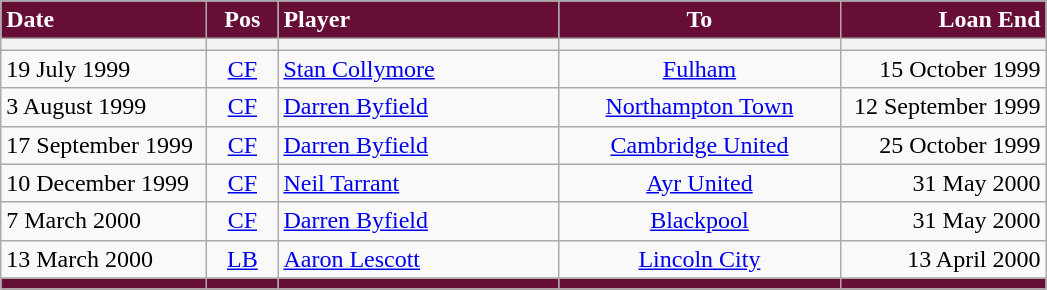<table class="wikitable">
<tr>
<th style="background:#670E36; color:#ffffff; text-align:left; width:130px">Date</th>
<th style="background:#670E36; color:#ffffff; text-align:center; width:40px">Pos</th>
<th style="background:#670E36; color:#ffffff; text-align:left; width:180px">Player</th>
<th style="background:#670E36; color:#ffffff; text-align:center; width:180px">To</th>
<th style="background:#670E36; color:#ffffff; text-align:right; width:130px">Loan End</th>
</tr>
<tr>
<th></th>
<th></th>
<th></th>
<th></th>
<th></th>
</tr>
<tr>
<td>19 July 1999</td>
<td style="text-align:center;"><a href='#'>CF</a></td>
<td><a href='#'>Stan Collymore</a></td>
<td style="text-align:center;"><a href='#'>Fulham</a></td>
<td style="text-align:right;">15 October 1999</td>
</tr>
<tr>
<td>3 August 1999</td>
<td style="text-align:center;"><a href='#'>CF</a></td>
<td> <a href='#'>Darren Byfield</a></td>
<td style="text-align:center;"><a href='#'>Northampton Town</a></td>
<td style="text-align:right;">12 September 1999</td>
</tr>
<tr>
<td>17 September 1999</td>
<td style="text-align:center;"><a href='#'>CF</a></td>
<td> <a href='#'>Darren Byfield</a></td>
<td style="text-align:center;"><a href='#'>Cambridge United</a></td>
<td style="text-align:right;">25 October 1999</td>
</tr>
<tr>
<td>10 December 1999</td>
<td style="text-align:center;"><a href='#'>CF</a></td>
<td> <a href='#'>Neil Tarrant</a></td>
<td style="text-align:center;"> <a href='#'>Ayr United</a></td>
<td style="text-align:right;">31 May 2000</td>
</tr>
<tr>
<td>7 March 2000</td>
<td style="text-align:center;"><a href='#'>CF</a></td>
<td> <a href='#'>Darren Byfield</a></td>
<td style="text-align:center;"><a href='#'>Blackpool</a></td>
<td style="text-align:right;">31 May 2000</td>
</tr>
<tr>
<td>13 March 2000</td>
<td style="text-align:center;"><a href='#'>LB</a></td>
<td><a href='#'>Aaron Lescott</a></td>
<td style="text-align:center;"><a href='#'>Lincoln City</a></td>
<td style="text-align:right;">13 April 2000</td>
</tr>
<tr>
</tr>
<tr>
<th style="background:#670E36;"></th>
<th style="background:#670E36;"></th>
<th style="background:#670E36;"></th>
<th style="background:#670E36;"></th>
<th style="background:#670E36;"></th>
</tr>
</table>
